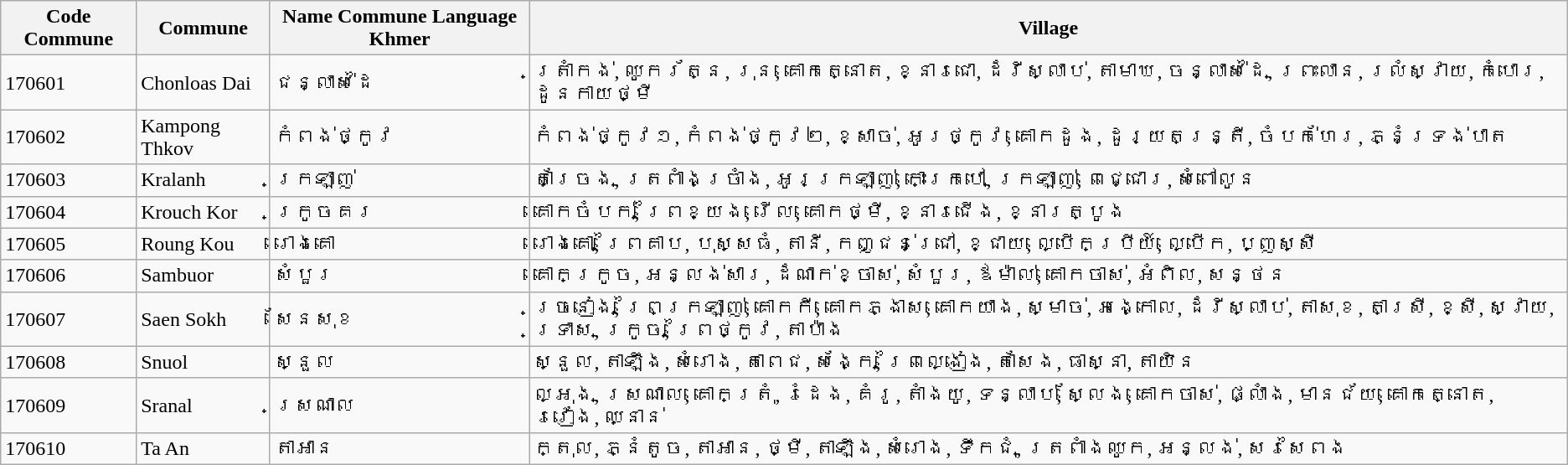<table class="wikitable">
<tr>
<th>Code Commune</th>
<th>Commune</th>
<th>Name Commune Language Khmer</th>
<th>Village</th>
</tr>
<tr>
<td>170601</td>
<td>Chonloas Dai</td>
<td>ជន្លាស់ដៃ</td>
<td>ត្រាំកង់, ឈូករ័ត្ន, រុន, គោកត្នោត, ខ្នារជោ, ដំរីស្លាប់, តាមាឃ, ចន្លាស់ដៃ, ព្រះលាន, រលំស្វាយ, កំបោរ, ដូនកាយថ្មី</td>
</tr>
<tr>
<td>170602</td>
<td>Kampong Thkov</td>
<td>កំពង់ថ្កូវ</td>
<td>កំពង់ថ្កូវ១, កំពង់ថ្កូវ២, ខ្សាច់, អូរថ្កូវ, គោកដូង, ដូរ្យតន្រ្តី, ចំបក់ហែរ, ភ្នំទ្រង់បាត</td>
</tr>
<tr>
<td>170603</td>
<td>Kralanh</td>
<td>ក្រឡាញ់</td>
<td>តាច្រែង, ត្រពាំងច្រាំង, អូរក្រឡាញ់, កោះក្របៅ, ក្រឡាញ់, ពេជ្ជោរ, សំពៅលូន</td>
</tr>
<tr>
<td>170604</td>
<td>Krouch Kor</td>
<td>ក្រូចគរ</td>
<td>គោកចំបក់, ព្រៃខ្យង, រើល, គោកថ្មី, ខ្នារជើង, ខ្នារត្បូង</td>
</tr>
<tr>
<td>170605</td>
<td>Roung Kou</td>
<td>រោងគោ</td>
<td>រោងគោ, ព្រៃគាប, បុស្សធំ, តានី, កញ្ជន់ជ្រៅ, ខ្ជាយ, ល្បើកប្រីយ៍, ល្បើក, ប្ញស្សី</td>
</tr>
<tr>
<td>170606</td>
<td>Sambuor</td>
<td>សំបួរ</td>
<td>គោកក្រូច, អន្លង់សារ, ដំណាក់ខ្ចាស់, សំបួរ, ឪម៉ាល់, គោកចាស់, អំពិល, សន្ថន</td>
</tr>
<tr>
<td>170607</td>
<td>Saen Sokh</td>
<td>សែនសុខ</td>
<td>ច្រនៀង, ព្រៃក្រឡាញ់, គោកកី, គោកភ្ងាស, គោកយាង, ស្មាច់, អង្កោល, ដំរីស្លាប់, តាសុខ, តាស្រី, ខ្សី, ស្វាយ, ទ្រាស, ក្រូច, ព្រៃថ្កូវ, តាប៉ាង</td>
</tr>
<tr>
<td>170608</td>
<td>Snuol</td>
<td>ស្នួល</td>
<td>ស្នួល, តាឡឹង, សំរោង, តាពេជ, សងែ្ក, ព្រៃល្ងៀង, តាសែង, ធាស្នា, តាយិន</td>
</tr>
<tr>
<td>170609</td>
<td>Sranal</td>
<td>ស្រណាល</td>
<td>ល្អុង, ស្រណាល, គោកត្រុំ, រំដេង, គំរូ, តាំងយូ, ទន្លាប់, សែ្លង, គោកចាស់, ផ្លាំង, មានជ័យ, គោកត្នោត, រវៀង, ឈ្នាន់</td>
</tr>
<tr>
<td>170610</td>
<td>Ta An</td>
<td>តាអាន</td>
<td>ក្តុល, ភ្នំតូច, តាអាន, ថ្មី, តាឡឹង, សំរោង, ទឹកជុំ, ត្រពាំងឈូក, អន្លង់, សរសៃពង</td>
</tr>
</table>
